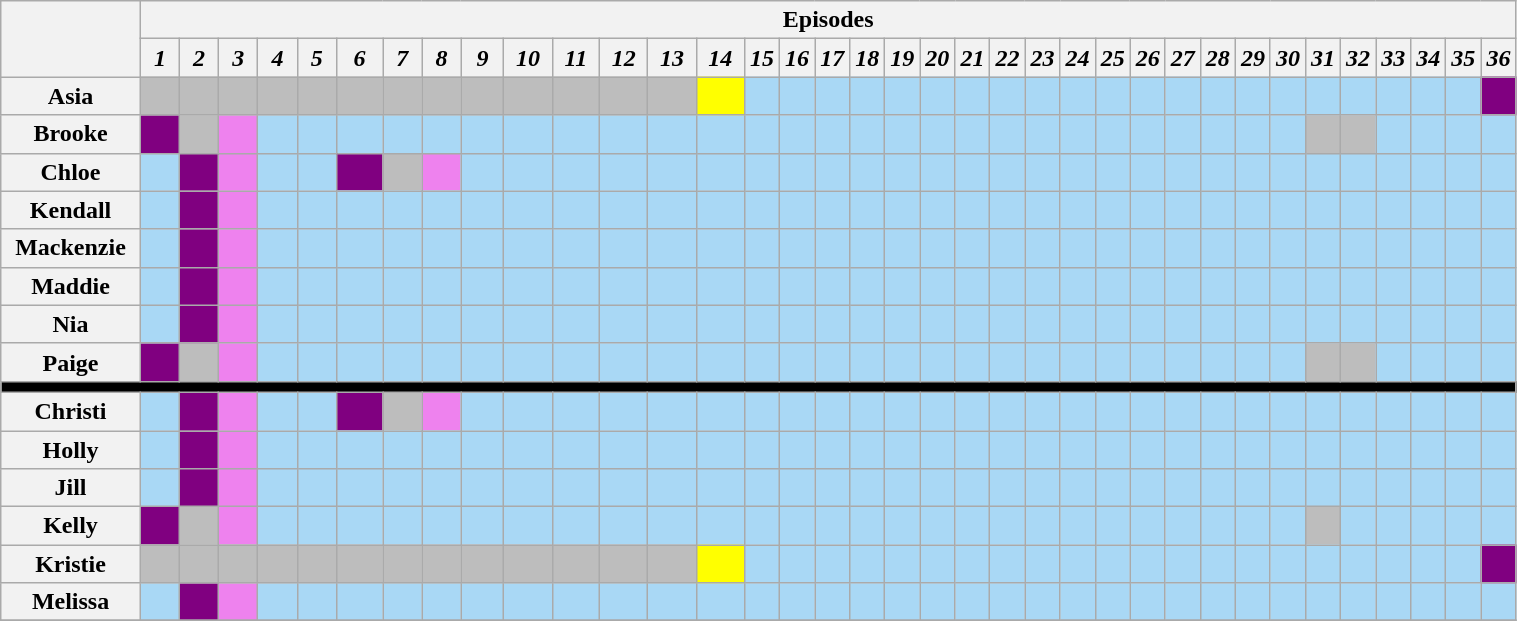<table class="wikitable" style="text-align:center; width:80%;">
<tr>
<th rowspan="2" style="width:13%;"></th>
<th colspan="39" style="text-align:center;">Episodes</th>
</tr>
<tr>
<th style="text-align:center; width:6%;"><em>1</em></th>
<th style="text-align:center; width:6%;"><em>2</em></th>
<th style="text-align:center; width:6%;"><em>3</em></th>
<th style="text-align:center; width:6%;"><em>4</em></th>
<th style="text-align:center; width:6%;"><em>5</em></th>
<th style="text-align:center; width:8%;"><em>6</em></th>
<th style="text-align:center; width:6%;"><em>7</em></th>
<th style="text-align:center; width:6%;"><em>8</em></th>
<th style="text-align:center; width:7%;"><em>9</em></th>
<th style="text-align:center; width:6%;"><em>10</em></th>
<th style="text-align:center; width:6%;"><em>11</em></th>
<th style="text-align:center; width:6%;"><em>12</em></th>
<th style="text-align:center; width:6%;"><em>13</em></th>
<th style="text-align:center; width:6%;"><em>14</em></th>
<th style="text-align:center; width:8%;"><em>15</em></th>
<th style="text-align:center; width:6%;"><em>16</em></th>
<th style="text-align:center; width:6%;"><em>17</em></th>
<th style="text-align:center; width:6%;"><em>18</em></th>
<th style="text-align:center; width:6%;"><em>19</em></th>
<th style="text-align:center; width:6%;"><em>20</em></th>
<th style="text-align:center; width:6%;"><em>21</em></th>
<th style="text-align:center; width:6%;"><em>22</em></th>
<th style="text-align:center; width:6%;"><em>23</em></th>
<th style="text-align:center; width:6%;"><em>24</em></th>
<th style="text-align:center; width:6%;"><em>25</em></th>
<th style="text-align:center; width:6%;"><em>26</em></th>
<th style="text-align:center; width:6%;"><em>27</em></th>
<th style="text-align:center; width:6%;"><em>28</em></th>
<th style="text-align:center; width:6%;"><em>29</em></th>
<th style="text-align:center; width:6%;"><em>30</em></th>
<th style="text-align:center; width:6%;"><em>31</em></th>
<th style="text-align:center; width:6%;"><em>32</em></th>
<th style="text-align:center; width:6%;"><em>33</em></th>
<th style="text-align:center; width:6%;"><em>34</em></th>
<th style="text-align:center; width:6%;"><em>35</em></th>
<th style="text-align:center; width:6%;"><em>36</em></th>
</tr>
<tr>
<th>Asia</th>
<td style="background:#BDBDBD;"></td>
<td style="background:#BDBDBD;"></td>
<td style="background:#BDBDBD;"></td>
<td style="background:#BDBDBD;"></td>
<td style="background:#BDBDBD;"></td>
<td style="background:#BDBDBD;"></td>
<td style="background:#BDBDBD;"></td>
<td style="background:#BDBDBD;"></td>
<td style="background:#BDBDBD;"></td>
<td style="background:#BDBDBD;"></td>
<td style="background:#BDBDBD;"></td>
<td style="background:#BDBDBD;"></td>
<td style="background:#BDBDBD;"></td>
<td style="background:yellow;"></td>
<td style="background:#A9D8F5;"></td>
<td style="background:#A9D8F5;"></td>
<td style="background:#A9D8F5;"></td>
<td style="background:#A9D8F5;"></td>
<td style="background:#A9D8F5;"></td>
<td style="background:#A9D8F5;"></td>
<td style="background:#A9D8F5;"></td>
<td style="background:#A9D8F5;"></td>
<td style="background:#A9D8F5;"></td>
<td style="background:#A9D8F5;"></td>
<td style="background:#A9D8F5;"></td>
<td style="background:#A9D8F5;"></td>
<td style="background:#A9D8F5;"></td>
<td style="background:#A9D8F5;"></td>
<td style="background:#A9D8F5;"></td>
<td style="background:#A9D8F5;"></td>
<td style="background:#A9D8F5;"></td>
<td style="background:#A9D8F5;"></td>
<td style="background:#A9D8F5;"></td>
<td style="background:#A9D8F5;"></td>
<td style="background:#A9D8F5;"></td>
<td style="background:purple;"></td>
</tr>
<tr>
<th>Brooke</th>
<td style="background:purple;"></td>
<td style="background:#BDBDBD;"></td>
<td style="background:violet;"></td>
<td style="background:#A9D8F5;"></td>
<td style="background:#A9D8F5;"></td>
<td style="background:#A9D8F5;"></td>
<td style="background:#A9D8F5;"></td>
<td style="background:#A9D8F5;"></td>
<td style="background:#A9D8F5;"></td>
<td style="background:#A9D8F5;"></td>
<td style="background:#A9D8F5;"></td>
<td style="background:#A9D8F5;"></td>
<td style="background:#A9D8F5;"></td>
<td style="background:#A9D8F5;"></td>
<td style="background:#A9D8F5;"></td>
<td style="background:#A9D8F5;"></td>
<td style="background:#A9D8F5;"></td>
<td style="background:#A9D8F5;"></td>
<td style="background:#A9D8F5;"></td>
<td style="background:#A9D8F5;"></td>
<td style="background:#A9D8F5;"></td>
<td style="background:#A9D8F5;"></td>
<td style="background:#A9D8F5;"></td>
<td style="background:#A9D8F5;"></td>
<td style="background:#A9D8F5;"></td>
<td style="background:#A9D8F5;"></td>
<td style="background:#A9D8F5;"></td>
<td style="background:#A9D8F5;"></td>
<td style="background:#A9D8F5;"></td>
<td style="background:#A9D8F5;"></td>
<td style="background:#BDBDBD;"></td>
<td style="background:#BDBDBD;"></td>
<td style="background:#A9D8F5;"></td>
<td style="background:#A9D8F5;"></td>
<td style="background:#A9D8F5;"></td>
<td style="background:#A9D8F5;"></td>
</tr>
<tr>
<th>Chloe</th>
<td style="background:#A9D8F5;"></td>
<td style="background:purple;"></td>
<td style="background:violet;"></td>
<td style="background:#A9D8F5;"></td>
<td style="background:#A9D8F5;"></td>
<td style="background:purple;"></td>
<td style="background:#BDBDBD;"></td>
<td style="background:violet;"></td>
<td style="background:#A9D8F5;"></td>
<td style="background:#A9D8F5;"></td>
<td style="background:#A9D8F5;"></td>
<td style="background:#A9D8F5;"></td>
<td style="background:#A9D8F5;"></td>
<td style="background:#A9D8F5;"></td>
<td style="background:#A9D8F5;"></td>
<td style="background:#A9D8F5;"></td>
<td style="background:#A9D8F5;"></td>
<td style="background:#A9D8F5;"></td>
<td style="background:#A9D8F5;"></td>
<td style="background:#A9D8F5;"></td>
<td style="background:#A9D8F5;"></td>
<td style="background:#A9D8F5;"></td>
<td style="background:#A9D8F5;"></td>
<td style="background:#A9D8F5;"></td>
<td style="background:#A9D8F5;"></td>
<td style="background:#A9D8F5;"></td>
<td style="background:#A9D8F5;"></td>
<td style="background:#A9D8F5;"></td>
<td style="background:#A9D8F5;"></td>
<td style="background:#A9D8F5;"></td>
<td style="background:#A9D8F5;"></td>
<td style="background:#A9D8F5;"></td>
<td style="background:#A9D8F5;"></td>
<td style="background:#A9D8F5;"></td>
<td style="background:#A9D8F5;"></td>
<td style="background:#A9D8F5;"></td>
</tr>
<tr>
<th>Kendall</th>
<td style="background:#A9D8F5;"></td>
<td style="background:purple;"></td>
<td style="background:violet;"></td>
<td style="background:#A9D8F5;"></td>
<td style="background:#A9D8F5;"></td>
<td style="background:#A9D8F5;"></td>
<td style="background:#A9D8F5;"></td>
<td style="background:#A9D8F5;"></td>
<td style="background:#A9D8F5;"></td>
<td style="background:#A9D8F5;"></td>
<td style="background:#A9D8F5;"></td>
<td style="background:#A9D8F5;"></td>
<td style="background:#A9D8F5;"></td>
<td style="background:#A9D8F5;"></td>
<td style="background:#A9D8F5;"></td>
<td style="background:#A9D8F5;"></td>
<td style="background:#A9D8F5;"></td>
<td style="background:#A9D8F5;"></td>
<td style="background:#A9D8F5;"></td>
<td style="background:#A9D8F5;"></td>
<td style="background:#A9D8F5;"></td>
<td style="background:#A9D8F5;"></td>
<td style="background:#A9D8F5;"></td>
<td style="background:#A9D8F5;"></td>
<td style="background:#A9D8F5;"></td>
<td style="background:#A9D8F5;"></td>
<td style="background:#A9D8F5;"></td>
<td style="background:#A9D8F5;"></td>
<td style="background:#A9D8F5;"></td>
<td style="background:#A9D8F5;"></td>
<td style="background:#A9D8F5;"></td>
<td style="background:#A9D8F5;"></td>
<td style="background:#A9D8F5;"></td>
<td style="background:#A9D8F5;"></td>
<td style="background:#A9D8F5;"></td>
<td style="background:#A9D8F5;"></td>
</tr>
<tr>
<th>Mackenzie</th>
<td style="background:#A9D8F5;"></td>
<td style="background:purple;"></td>
<td style="background:violet;"></td>
<td style="background:#A9D8F5;"></td>
<td style="background:#A9D8F5;"></td>
<td style="background:#A9D8F5;"></td>
<td style="background:#A9D8F5;"></td>
<td style="background:#A9D8F5;"></td>
<td style="background:#A9D8F5;"></td>
<td style="background:#A9D8F5;"></td>
<td style="background:#A9D8F5;"></td>
<td style="background:#A9D8F5;"></td>
<td style="background:#A9D8F5;"></td>
<td style="background:#A9D8F5;"></td>
<td style="background:#A9D8F5;"></td>
<td style="background:#A9D8F5;"></td>
<td style="background:#A9D8F5;"></td>
<td style="background:#A9D8F5;"></td>
<td style="background:#A9D8F5;"></td>
<td style="background:#A9D8F5;"></td>
<td style="background:#A9D8F5;"></td>
<td style="background:#A9D8F5;"></td>
<td style="background:#A9D8F5;"></td>
<td style="background:#A9D8F5;"></td>
<td style="background:#A9D8F5;"></td>
<td style="background:#A9D8F5;"></td>
<td style="background:#A9D8F5;"></td>
<td style="background:#A9D8F5;"></td>
<td style="background:#A9D8F5;"></td>
<td style="background:#A9D8F5;"></td>
<td style="background:#A9D8F5;"></td>
<td style="background:#A9D8F5;"></td>
<td style="background:#A9D8F5;"></td>
<td style="background:#A9D8F5;"></td>
<td style="background:#A9D8F5;"></td>
<td style="background:#A9D8F5;"></td>
</tr>
<tr>
<th>Maddie</th>
<td style="background:#A9D8F5;"></td>
<td style="background:purple;"></td>
<td style="background:violet;"></td>
<td style="background:#A9D8F5;"></td>
<td style="background:#A9D8F5;"></td>
<td style="background:#A9D8F5;"></td>
<td style="background:#A9D8F5;"></td>
<td style="background:#A9D8F5;"></td>
<td style="background:#A9D8F5;"></td>
<td style="background:#A9D8F5;"></td>
<td style="background:#A9D8F5;"></td>
<td style="background:#A9D8F5;"></td>
<td style="background:#A9D8F5;"></td>
<td style="background:#A9D8F5;"></td>
<td style="background:#A9D8F5;"></td>
<td style="background:#A9D8F5;"></td>
<td style="background:#A9D8F5;"></td>
<td style="background:#A9D8F5;"></td>
<td style="background:#A9D8F5;"></td>
<td style="background:#A9D8F5;"></td>
<td style="background:#A9D8F5;"></td>
<td style="background:#A9D8F5;"></td>
<td style="background:#A9D8F5;"></td>
<td style="background:#A9D8F5;"></td>
<td style="background:#A9D8F5;"></td>
<td style="background:#A9D8F5;"></td>
<td style="background:#A9D8F5;"></td>
<td style="background:#A9D8F5;"></td>
<td style="background:#A9D8F5;"></td>
<td style="background:#A9D8F5;"></td>
<td style="background:#A9D8F5;"></td>
<td style="background:#A9D8F5;"></td>
<td style="background:#A9D8F5;"></td>
<td style="background:#A9D8F5;"></td>
<td style="background:#A9D8F5;"></td>
<td style="background:#A9D8F5;"></td>
</tr>
<tr>
<th>Nia</th>
<td style="background:#A9D8F5;"></td>
<td style="background:purple;"></td>
<td style="background:violet;"></td>
<td style="background:#A9D8F5;"></td>
<td style="background:#A9D8F5;"></td>
<td style="background:#A9D8F5;"></td>
<td style="background:#A9D8F5;"></td>
<td style="background:#A9D8F5;"></td>
<td style="background:#A9D8F5;"></td>
<td style="background:#A9D8F5;"></td>
<td style="background:#A9D8F5;"></td>
<td style="background:#A9D8F5;"></td>
<td style="background:#A9D8F5;"></td>
<td style="background:#A9D8F5;"></td>
<td style="background:#A9D8F5;"></td>
<td style="background:#A9D8F5;"></td>
<td style="background:#A9D8F5;"></td>
<td style="background:#A9D8F5;"></td>
<td style="background:#A9D8F5;"></td>
<td style="background:#A9D8F5;"></td>
<td style="background:#A9D8F5;"></td>
<td style="background:#A9D8F5;"></td>
<td style="background:#A9D8F5;"></td>
<td style="background:#A9D8F5;"></td>
<td style="background:#A9D8F5;"></td>
<td style="background:#A9D8F5;"></td>
<td style="background:#A9D8F5;"></td>
<td style="background:#A9D8F5;"></td>
<td style="background:#A9D8F5;"></td>
<td style="background:#A9D8F5;"></td>
<td style="background:#A9D8F5;"></td>
<td style="background:#A9D8F5;"></td>
<td style="background:#A9D8F5;"></td>
<td style="background:#A9D8F5;"></td>
<td style="background:#A9D8F5;"></td>
<td style="background:#A9D8F5;"></td>
</tr>
<tr>
<th>Paige</th>
<td style="background:purple;"></td>
<td style="background:#BDBDBD;"></td>
<td style="background:violet;"></td>
<td style="background:#A9D8F5;"></td>
<td style="background:#A9D8F5;"></td>
<td style="background:#A9D8F5;"></td>
<td style="background:#A9D8F5;"></td>
<td style="background:#A9D8F5;"></td>
<td style="background:#A9D8F5;"></td>
<td style="background:#A9D8F5;"></td>
<td style="background:#A9D8F5;"></td>
<td style="background:#A9D8F5;"></td>
<td style="background:#A9D8F5;"></td>
<td style="background:#A9D8F5;"></td>
<td style="background:#A9D8F5;"></td>
<td style="background:#A9D8F5;"></td>
<td style="background:#A9D8F5;"></td>
<td style="background:#A9D8F5;"></td>
<td style="background:#A9D8F5;"></td>
<td style="background:#A9D8F5;"></td>
<td style="background:#A9D8F5;"></td>
<td style="background:#A9D8F5;"></td>
<td style="background:#A9D8F5;"></td>
<td style="background:#A9D8F5;"></td>
<td style="background:#A9D8F5;"></td>
<td style="background:#A9D8F5;"></td>
<td style="background:#A9D8F5;"></td>
<td style="background:#A9D8F5;"></td>
<td style="background:#A9D8F5;"></td>
<td style="background:#A9D8F5;"></td>
<td style="background:#BDBDBD;"></td>
<td style="background:#BDBDBD;"></td>
<td style="background:#A9D8F5;"></td>
<td style="background:#A9D8F5;"></td>
<td style="background:#A9D8F5;"></td>
<td style="background:#A9D8F5;"></td>
</tr>
<tr>
<th colspan="37" style="background:#000;"></th>
</tr>
<tr>
<th>Christi</th>
<td style="background:#A9D8F5;"></td>
<td style="background:purple;"></td>
<td style="background:violet;"></td>
<td style="background:#A9D8F5;"></td>
<td style="background:#A9D8F5;"></td>
<td style="background:purple;"></td>
<td style="background:#BDBDBD;"></td>
<td style="background:violet;"></td>
<td style="background:#A9D8F5;"></td>
<td style="background:#A9D8F5;"></td>
<td style="background:#A9D8F5;"></td>
<td style="background:#A9D8F5;"></td>
<td style="background:#A9D8F5;"></td>
<td style="background:#A9D8F5;"></td>
<td style="background:#A9D8F5;"></td>
<td style="background:#A9D8F5;"></td>
<td style="background:#A9D8F5;"></td>
<td style="background:#A9D8F5;"></td>
<td style="background:#A9D8F5;"></td>
<td style="background:#A9D8F5;"></td>
<td style="background:#A9D8F5;"></td>
<td style="background:#A9D8F5;"></td>
<td style="background:#A9D8F5;"></td>
<td style="background:#A9D8F5;"></td>
<td style="background:#A9D8F5;"></td>
<td style="background:#A9D8F5;"></td>
<td style="background:#A9D8F5;"></td>
<td style="background:#A9D8F5;"></td>
<td style="background:#A9D8F5;"></td>
<td style="background:#A9D8F5;"></td>
<td style="background:#A9D8F5;"></td>
<td style="background:#A9D8F5;"></td>
<td style="background:#A9D8F5;"></td>
<td style="background:#A9D8F5;"></td>
<td style="background:#A9D8F5;"></td>
<td style="background:#A9D8F5;"></td>
</tr>
<tr>
<th>Holly</th>
<td style="background:#A9D8F5;"></td>
<td style="background:purple;"></td>
<td style="background:violet;"></td>
<td style="background:#A9D8F5;"></td>
<td style="background:#A9D8F5;"></td>
<td style="background:#A9D8F5;"></td>
<td style="background:#A9D8F5;"></td>
<td style="background:#A9D8F5;"></td>
<td style="background:#A9D8F5;"></td>
<td style="background:#A9D8F5;"></td>
<td style="background:#A9D8F5;"></td>
<td style="background:#A9D8F5;"></td>
<td style="background:#A9D8F5;"></td>
<td style="background:#A9D8F5;"></td>
<td style="background:#A9D8F5;"></td>
<td style="background:#A9D8F5;"></td>
<td style="background:#A9D8F5;"></td>
<td style="background:#A9D8F5;"></td>
<td style="background:#A9D8F5;"></td>
<td style="background:#A9D8F5;"></td>
<td style="background:#A9D8F5;"></td>
<td style="background:#A9D8F5;"></td>
<td style="background:#A9D8F5;"></td>
<td style="background:#A9D8F5;"></td>
<td style="background:#A9D8F5;"></td>
<td style="background:#A9D8F5;"></td>
<td style="background:#A9D8F5;"></td>
<td style="background:#A9D8F5;"></td>
<td style="background:#A9D8F5;"></td>
<td style="background:#A9D8F5;"></td>
<td style="background:#A9D8F5;"></td>
<td style="background:#A9D8F5;"></td>
<td style="background:#A9D8F5;"></td>
<td style="background:#A9D8F5;"></td>
<td style="background:#A9D8F5;"></td>
<td style="background:#A9D8F5;"></td>
</tr>
<tr>
<th>Jill</th>
<td style="background:#A9D8F5;"></td>
<td style="background:purple;"></td>
<td style="background:violet;"></td>
<td style="background:#A9D8F5;"></td>
<td style="background:#A9D8F5;"></td>
<td style="background:#A9D8F5;"></td>
<td style="background:#A9D8F5;"></td>
<td style="background:#A9D8F5;"></td>
<td style="background:#A9D8F5;"></td>
<td style="background:#A9D8F5;"></td>
<td style="background:#A9D8F5;"></td>
<td style="background:#A9D8F5;"></td>
<td style="background:#A9D8F5;"></td>
<td style="background:#A9D8F5;"></td>
<td style="background:#A9D8F5;"></td>
<td style="background:#A9D8F5;"></td>
<td style="background:#A9D8F5;"></td>
<td style="background:#A9D8F5;"></td>
<td style="background:#A9D8F5;"></td>
<td style="background:#A9D8F5;"></td>
<td style="background:#A9D8F5;"></td>
<td style="background:#A9D8F5;"></td>
<td style="background:#A9D8F5;"></td>
<td style="background:#A9D8F5;"></td>
<td style="background:#A9D8F5;"></td>
<td style="background:#A9D8F5;"></td>
<td style="background:#A9D8F5;"></td>
<td style="background:#A9D8F5;"></td>
<td style="background:#A9D8F5;"></td>
<td style="background:#A9D8F5;"></td>
<td style="background:#A9D8F5;"></td>
<td style="background:#A9D8F5;"></td>
<td style="background:#A9D8F5;"></td>
<td style="background:#A9D8F5;"></td>
<td style="background:#A9D8F5;"></td>
<td style="background:#A9D8F5;"></td>
</tr>
<tr>
<th>Kelly</th>
<td style="background:purple;"></td>
<td style="background:#BDBDBD;"></td>
<td style="background:violet;"></td>
<td style="background:#A9D8F5;"></td>
<td style="background:#A9D8F5;"></td>
<td style="background:#A9D8F5;"></td>
<td style="background:#A9D8F5;"></td>
<td style="background:#A9D8F5;"></td>
<td style="background:#A9D8F5;"></td>
<td style="background:#A9D8F5;"></td>
<td style="background:#A9D8F5;"></td>
<td style="background:#A9D8F5;"></td>
<td style="background:#A9D8F5;"></td>
<td style="background:#A9D8F5;"></td>
<td style="background:#A9D8F5;"></td>
<td style="background:#A9D8F5;"></td>
<td style="background:#A9D8F5;"></td>
<td style="background:#A9D8F5;"></td>
<td style="background:#A9D8F5;"></td>
<td style="background:#A9D8F5;"></td>
<td style="background:#A9D8F5;"></td>
<td style="background:#A9D8F5;"></td>
<td style="background:#A9D8F5;"></td>
<td style="background:#A9D8F5;"></td>
<td style="background:#A9D8F5;"></td>
<td style="background:#A9D8F5;"></td>
<td style="background:#A9D8F5;"></td>
<td style="background:#A9D8F5;"></td>
<td style="background:#A9D8F5;"></td>
<td style="background:#A9D8F5;"></td>
<td style="background:#BDBDBD;"></td>
<td style="background:#A9D8F5;"></td>
<td style="background:#A9D8F5;"></td>
<td style="background:#A9D8F5;"></td>
<td style="background:#A9D8F5;"></td>
<td style="background:#A9D8F5;"></td>
</tr>
<tr>
<th>Kristie</th>
<td style="background:#BDBDBD;"></td>
<td style="background:#BDBDBD;"></td>
<td style="background:#BDBDBD;"></td>
<td style="background:#BDBDBD;"></td>
<td style="background:#BDBDBD;"></td>
<td style="background:#BDBDBD;"></td>
<td style="background:#BDBDBD;"></td>
<td style="background:#BDBDBD;"></td>
<td style="background:#BDBDBD;"></td>
<td style="background:#BDBDBD;"></td>
<td style="background:#BDBDBD;"></td>
<td style="background:#BDBDBD;"></td>
<td style="background:#BDBDBD;"></td>
<td style="background:yellow;"></td>
<td style="background:#A9D8F5;"></td>
<td style="background:#A9D8F5;"></td>
<td style="background:#A9D8F5;"></td>
<td style="background:#A9D8F5;"></td>
<td style="background:#A9D8F5;"></td>
<td style="background:#A9D8F5;"></td>
<td style="background:#A9D8F5;"></td>
<td style="background:#A9D8F5;"></td>
<td style="background:#A9D8F5;"></td>
<td style="background:#A9D8F5;"></td>
<td style="background:#A9D8F5;"></td>
<td style="background:#A9D8F5;"></td>
<td style="background:#A9D8F5;"></td>
<td style="background:#A9D8F5;"></td>
<td style="background:#A9D8F5;"></td>
<td style="background:#A9D8F5;"></td>
<td style="background:#A9D8F5;"></td>
<td style="background:#A9D8F5;"></td>
<td style="background:#A9D8F5;"></td>
<td style="background:#A9D8F5;"></td>
<td style="background:#A9D8F5;"></td>
<td style="background:purple;"></td>
</tr>
<tr>
<th>Melissa</th>
<td style="background:#A9D8F5;"></td>
<td style="background:purple;"></td>
<td style="background:violet;"></td>
<td style="background:#A9D8F5;"></td>
<td style="background:#A9D8F5;"></td>
<td style="background:#A9D8F5;"></td>
<td style="background:#A9D8F5;"></td>
<td style="background:#A9D8F5;"></td>
<td style="background:#A9D8F5;"></td>
<td style="background:#A9D8F5;"></td>
<td style="background:#A9D8F5;"></td>
<td style="background:#A9D8F5;"></td>
<td style="background:#A9D8F5;"></td>
<td style="background:#A9D8F5;"></td>
<td style="background:#A9D8F5;"></td>
<td style="background:#A9D8F5;"></td>
<td style="background:#A9D8F5;"></td>
<td style="background:#A9D8F5;"></td>
<td style="background:#A9D8F5;"></td>
<td style="background:#A9D8F5;"></td>
<td style="background:#A9D8F5;"></td>
<td style="background:#A9D8F5;"></td>
<td style="background:#A9D8F5;"></td>
<td style="background:#A9D8F5;"></td>
<td style="background:#A9D8F5;"></td>
<td style="background:#A9D8F5;"></td>
<td style="background:#A9D8F5;"></td>
<td style="background:#A9D8F5;"></td>
<td style="background:#A9D8F5;"></td>
<td style="background:#A9D8F5;"></td>
<td style="background:#A9D8F5;"></td>
<td style="background:#A9D8F5;"></td>
<td style="background:#A9D8F5;"></td>
<td style="background:#A9D8F5;"></td>
<td style="background:#A9D8F5;"></td>
<td style="background:#A9D8F5;"></td>
</tr>
<tr>
</tr>
</table>
